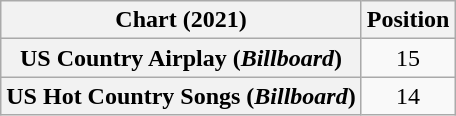<table class="wikitable sortable plainrowheaders" style="text-align:center">
<tr>
<th>Chart (2021)</th>
<th>Position</th>
</tr>
<tr>
<th scope="row">US Country Airplay (<em>Billboard</em>)</th>
<td>15</td>
</tr>
<tr>
<th scope="row">US Hot Country Songs (<em>Billboard</em>)</th>
<td>14</td>
</tr>
</table>
